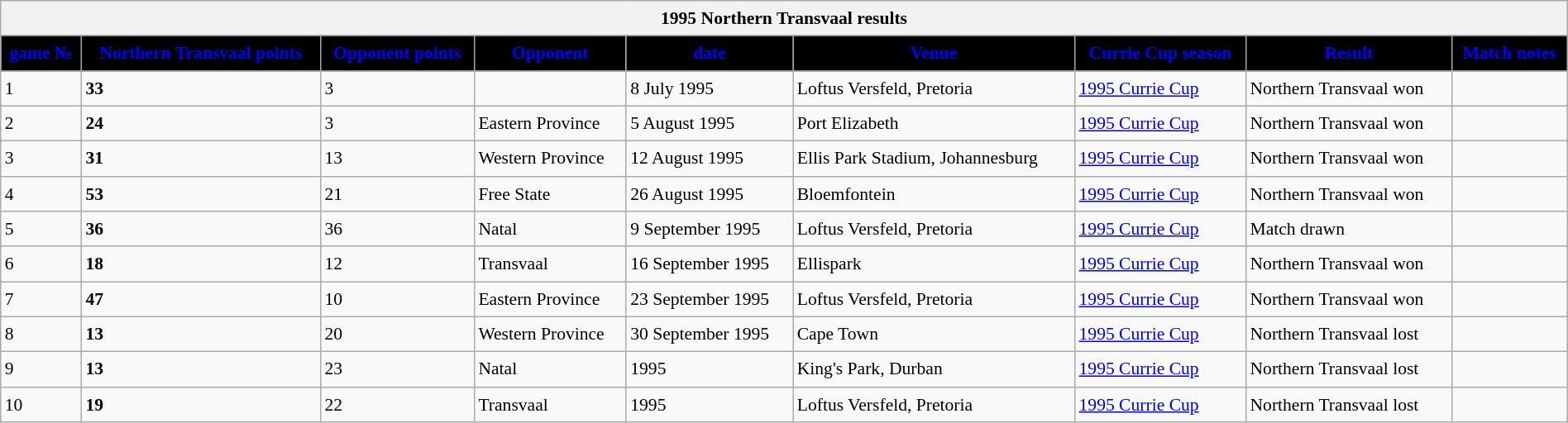<table class="wikitable collapsible sortable" style="text-align:left; line-height:150%; font-size:90%; width:100%;">
<tr>
<th colspan=9><strong>1995 Northern Transvaal results</strong></th>
</tr>
<tr>
<th style="background:black; color:blue;">game №</th>
<th style="background:black; color:blue;">Northern Transvaal points</th>
<th style="background:black; color:blue;">Opponent points</th>
<th style="background:black; color:blue;">Opponent</th>
<th style="background:black; color:blue;">date</th>
<th style="background:black; color:blue;">Venue</th>
<th style="background:black; color:blue;">Currie Cup season</th>
<th style="background:black; color:blue;">Result</th>
<th style="background:black; color:blue;">Match notes</th>
</tr>
<tr>
<td>1</td>
<td><strong>33</strong></td>
<td>3</td>
<td></td>
<td>8 July 1995</td>
<td>Loftus Versfeld, Pretoria</td>
<td><a href='#'>1995 Currie Cup</a></td>
<td>Northern Transvaal won</td>
<td></td>
</tr>
<tr>
<td>2</td>
<td><strong>24</strong></td>
<td>3</td>
<td>Eastern Province</td>
<td>5 August 1995</td>
<td>Port Elizabeth</td>
<td><a href='#'>1995 Currie Cup</a></td>
<td>Northern Transvaal won</td>
<td></td>
</tr>
<tr>
<td>3</td>
<td><strong>31</strong></td>
<td>13</td>
<td>Western Province</td>
<td>12 August 1995</td>
<td>Ellis Park Stadium, Johannesburg</td>
<td><a href='#'>1995 Currie Cup</a></td>
<td>Northern Transvaal won</td>
<td></td>
</tr>
<tr>
<td>4</td>
<td><strong>53</strong></td>
<td>21</td>
<td>Free State</td>
<td>26 August 1995</td>
<td>Bloemfontein</td>
<td><a href='#'>1995 Currie Cup</a></td>
<td>Northern Transvaal won</td>
<td></td>
</tr>
<tr>
<td>5</td>
<td><strong>36</strong></td>
<td>36</td>
<td>Natal</td>
<td>9 September 1995</td>
<td>Loftus Versfeld, Pretoria</td>
<td><a href='#'>1995 Currie Cup</a></td>
<td>Match drawn</td>
<td></td>
</tr>
<tr>
<td>6</td>
<td><strong>18</strong></td>
<td>12</td>
<td>Transvaal</td>
<td>16 September 1995</td>
<td>Ellispark</td>
<td><a href='#'>1995 Currie Cup</a></td>
<td>Northern Transvaal won</td>
<td></td>
</tr>
<tr>
<td>7</td>
<td><strong>47</strong></td>
<td>10</td>
<td>Eastern Province</td>
<td>23 September 1995</td>
<td>Loftus Versfeld, Pretoria</td>
<td><a href='#'>1995 Currie Cup</a></td>
<td>Northern Transvaal won</td>
<td></td>
</tr>
<tr>
<td>8</td>
<td><strong>13</strong></td>
<td>20</td>
<td>Western Province</td>
<td>30 September 1995</td>
<td>Cape Town</td>
<td><a href='#'>1995 Currie Cup</a></td>
<td>Northern Transvaal lost</td>
<td></td>
</tr>
<tr>
<td>9</td>
<td><strong>13</strong></td>
<td>23</td>
<td>Natal</td>
<td>1995</td>
<td>King's Park, Durban</td>
<td><a href='#'>1995 Currie Cup</a></td>
<td>Northern Transvaal lost</td>
<td></td>
</tr>
<tr>
<td>10</td>
<td><strong>19</strong></td>
<td>22</td>
<td>Transvaal</td>
<td>1995</td>
<td>Loftus Versfeld, Pretoria</td>
<td><a href='#'>1995 Currie Cup</a></td>
<td>Northern Transvaal lost</td>
<td></td>
</tr>
</table>
